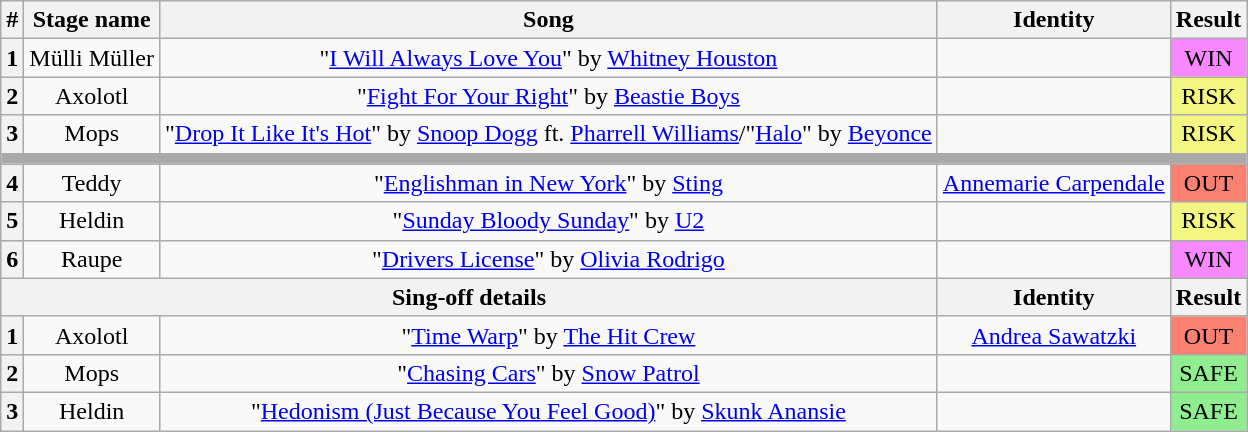<table class="wikitable plainrowheaders" style="text-align: center;">
<tr>
<th>#</th>
<th>Stage name</th>
<th>Song</th>
<th>Identity</th>
<th>Result</th>
</tr>
<tr>
<th>1</th>
<td>Mülli Müller</td>
<td>"<a href='#'>I Will Always Love You</a>" by <a href='#'>Whitney Houston</a></td>
<td></td>
<td bgcolor="F888FD">WIN</td>
</tr>
<tr>
<th>2</th>
<td>Axolotl</td>
<td>"<a href='#'>Fight For Your Right</a>" by <a href='#'>Beastie Boys</a></td>
<td></td>
<td colspan="2" bgcolor="#F3F781">RISK</td>
</tr>
<tr>
<th>3</th>
<td>Mops</td>
<td>"<a href='#'>Drop It Like It's Hot</a>" by <a href='#'>Snoop Dogg</a> ft. <a href='#'>Pharrell Williams</a>/"<a href='#'>Halo</a>"  by <a href='#'>Beyonce</a></td>
<td></td>
<td bgcolor="#F3F781">RISK</td>
</tr>
<tr>
<td colspan="5" style="background:darkgray"></td>
</tr>
<tr>
<th>4</th>
<td>Teddy</td>
<td>"<a href='#'>Englishman in New York</a>" by <a href='#'>Sting</a></td>
<td><a href='#'>Annemarie Carpendale</a></td>
<td bgcolor=salmon>OUT</td>
</tr>
<tr>
<th>5</th>
<td>Heldin</td>
<td>"<a href='#'>Sunday Bloody Sunday</a>" by <a href='#'>U2</a></td>
<td></td>
<td colspan="2" bgcolor="#F3F781">RISK</td>
</tr>
<tr>
<th>6</th>
<td>Raupe</td>
<td>"<a href='#'>Drivers License</a>" by <a href='#'>Olivia Rodrigo</a></td>
<td></td>
<td bgcolor="F888FD">WIN</td>
</tr>
<tr>
<th colspan="3">Sing-off details</th>
<th>Identity</th>
<th>Result</th>
</tr>
<tr>
<th>1</th>
<td>Axolotl</td>
<td>"<a href='#'>Time Warp</a>" by <a href='#'>The Hit Crew</a></td>
<td><a href='#'>Andrea Sawatzki</a></td>
<td bgcolor=salmon>OUT</td>
</tr>
<tr>
<th>2</th>
<td>Mops</td>
<td>"<a href='#'>Chasing Cars</a>" by <a href='#'>Snow Patrol</a></td>
<td></td>
<td bgcolor=lightgreen>SAFE</td>
</tr>
<tr>
<th>3</th>
<td>Heldin</td>
<td>"<a href='#'>Hedonism (Just Because You Feel Good)</a>" by <a href='#'>Skunk Anansie</a></td>
<td></td>
<td bgcolor=lightgreen>SAFE</td>
</tr>
</table>
